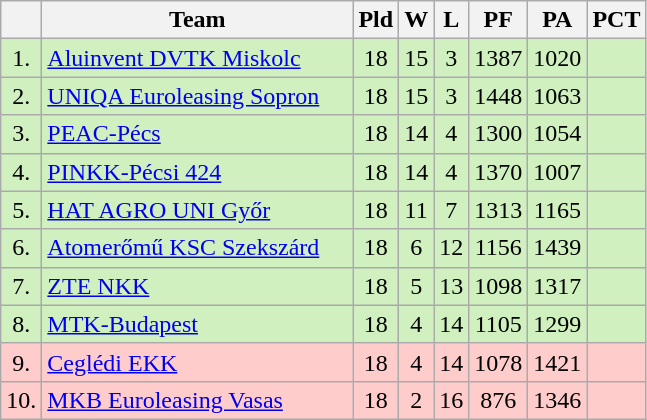<table class="wikitable sortable" style="text-align:center">
<tr>
<th></th>
<th width="200">Team</th>
<th>Pld</th>
<th>W</th>
<th>L</th>
<th>PF</th>
<th>PA</th>
<th>PCT</th>
</tr>
<tr bgcolor=#D0F0C0>
<td>1.</td>
<td align="left"><a href='#'>Aluinvent DVTK Miskolc</a></td>
<td>18</td>
<td>15</td>
<td>3</td>
<td>1387</td>
<td>1020</td>
<td><strong></strong></td>
</tr>
<tr bgcolor=#D0F0C0>
<td>2.</td>
<td align="left"><a href='#'>UNIQA Euroleasing Sopron</a></td>
<td>18</td>
<td>15</td>
<td>3</td>
<td>1448</td>
<td>1063</td>
<td><strong></strong></td>
</tr>
<tr bgcolor=#D0F0C0>
<td>3.</td>
<td align="left"><a href='#'>PEAC-Pécs</a></td>
<td>18</td>
<td>14</td>
<td>4</td>
<td>1300</td>
<td>1054</td>
<td><strong></strong></td>
</tr>
<tr bgcolor=#D0F0C0>
<td>4.</td>
<td align="left"><a href='#'>PINKK-Pécsi 424</a></td>
<td>18</td>
<td>14</td>
<td>4</td>
<td>1370</td>
<td>1007</td>
<td><strong></strong></td>
</tr>
<tr bgcolor=#D0F0C0>
<td>5.</td>
<td align="left"><a href='#'>HAT AGRO UNI Győr</a></td>
<td>18</td>
<td>11</td>
<td>7</td>
<td>1313</td>
<td>1165</td>
<td><strong></strong></td>
</tr>
<tr bgcolor=#D0F0C0>
<td>6.</td>
<td align="left"><a href='#'>Atomerőmű KSC Szekszárd</a></td>
<td>18</td>
<td>6</td>
<td>12</td>
<td>1156</td>
<td>1439</td>
<td><strong></strong></td>
</tr>
<tr bgcolor=#D0F0C0>
<td>7.</td>
<td align="left"><a href='#'>ZTE NKK</a></td>
<td>18</td>
<td>5</td>
<td>13</td>
<td>1098</td>
<td>1317</td>
<td><strong></strong></td>
</tr>
<tr bgcolor=#D0F0C0>
<td>8.</td>
<td align="left"><a href='#'>MTK-Budapest</a></td>
<td>18</td>
<td>4</td>
<td>14</td>
<td>1105</td>
<td>1299</td>
<td><strong></strong></td>
</tr>
<tr bgcolor=#FFCCCC>
<td>9.</td>
<td align="left"><a href='#'>Ceglédi EKK</a></td>
<td>18</td>
<td>4</td>
<td>14</td>
<td>1078</td>
<td>1421</td>
<td><strong></strong></td>
</tr>
<tr bgcolor=#FFCCCC>
<td>10.</td>
<td align="left"><a href='#'>MKB Euroleasing Vasas</a></td>
<td>18</td>
<td>2</td>
<td>16</td>
<td>876</td>
<td>1346</td>
<td><strong></strong></td>
</tr>
</table>
